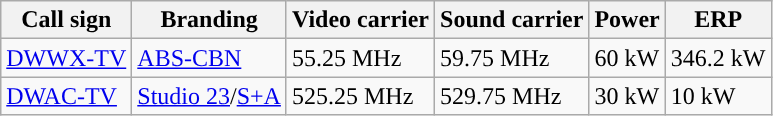<table class="wikitable sortable">
<tr>
<th>Call sign</th>
<th>Branding</th>
<th>Video carrier</th>
<th>Sound carrier</th>
<th>Power</th>
<th>ERP</th>
</tr>
<tr>
<td><a href='#'>DWWX-TV</a></td>
<td><a href='#'>ABS-CBN</a></td>
<td>55.25 MHz</td>
<td>59.75 MHz</td>
<td>60 kW</td>
<td>346.2 kW</td>
</tr>
<tr>
<td><a href='#'>DWAC-TV</a></td>
<td><a href='#'>Studio 23</a>/<a href='#'>S+A</a></td>
<td>525.25 MHz</td>
<td>529.75 MHz</td>
<td>30 kW</td>
<td>10 kW</td>
</tr>
</table>
